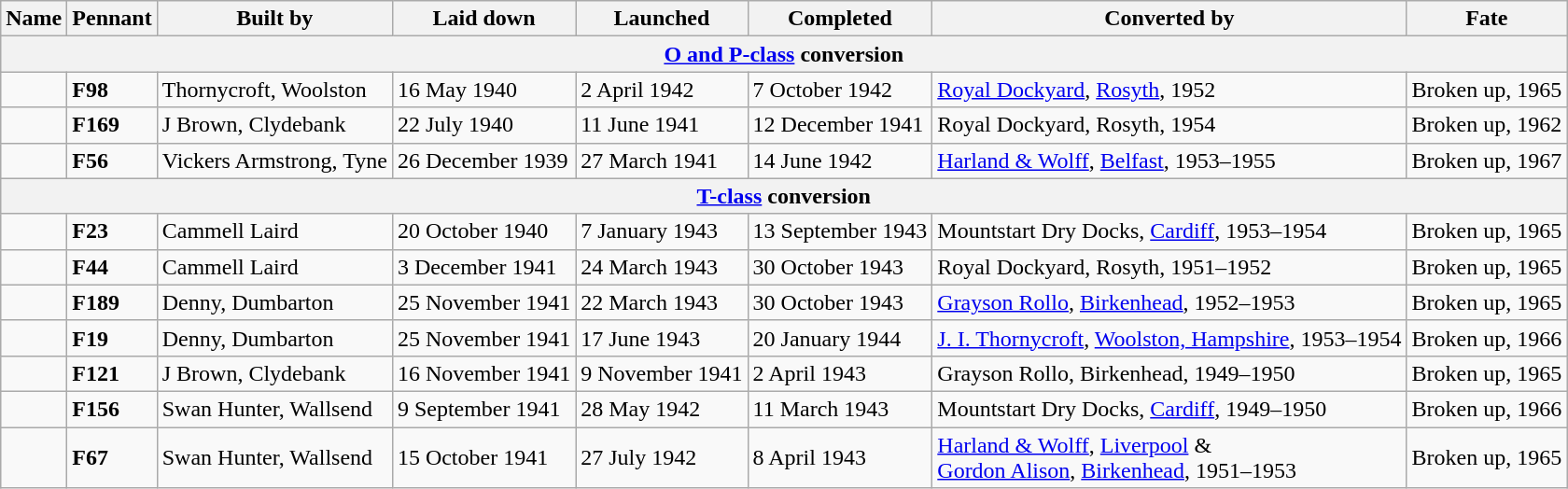<table class="wikitable">
<tr>
<th>Name</th>
<th>Pennant</th>
<th>Built by</th>
<th>Laid down</th>
<th>Launched</th>
<th>Completed</th>
<th>Converted by</th>
<th>Fate</th>
</tr>
<tr>
<th colspan=8><a href='#'>O and P-class</a> conversion</th>
</tr>
<tr>
<td></td>
<td><strong>F98</strong></td>
<td>Thornycroft, Woolston</td>
<td>16 May 1940</td>
<td>2 April 1942</td>
<td>7 October 1942</td>
<td><a href='#'>Royal Dockyard</a>, <a href='#'>Rosyth</a>, 1952</td>
<td>Broken up, 1965</td>
</tr>
<tr>
<td></td>
<td><strong>F169</strong></td>
<td>J Brown, Clydebank</td>
<td>22 July 1940</td>
<td>11 June 1941</td>
<td>12 December 1941</td>
<td>Royal Dockyard, Rosyth, 1954</td>
<td>Broken up, 1962</td>
</tr>
<tr>
<td></td>
<td><strong>F56</strong></td>
<td>Vickers Armstrong, Tyne</td>
<td>26 December 1939</td>
<td>27 March 1941</td>
<td>14 June 1942</td>
<td><a href='#'>Harland & Wolff</a>, <a href='#'>Belfast</a>, 1953–1955</td>
<td>Broken up, 1967</td>
</tr>
<tr>
<th colspan=8><a href='#'>T-class</a> conversion</th>
</tr>
<tr>
<td></td>
<td><strong>F23</strong></td>
<td>Cammell Laird</td>
<td>20 October 1940</td>
<td>7 January 1943</td>
<td>13 September 1943</td>
<td>Mountstart Dry Docks, <a href='#'>Cardiff</a>, 1953–1954</td>
<td>Broken up, 1965</td>
</tr>
<tr>
<td></td>
<td><strong>F44</strong></td>
<td>Cammell Laird</td>
<td>3 December 1941</td>
<td>24 March 1943</td>
<td>30 October 1943</td>
<td>Royal Dockyard, Rosyth, 1951–1952</td>
<td>Broken up, 1965</td>
</tr>
<tr>
<td></td>
<td><strong>F189</strong></td>
<td>Denny, Dumbarton</td>
<td>25 November 1941</td>
<td>22 March 1943</td>
<td>30 October 1943</td>
<td><a href='#'>Grayson Rollo</a>, <a href='#'>Birkenhead</a>, 1952–1953</td>
<td>Broken up, 1965</td>
</tr>
<tr>
<td></td>
<td><strong>F19</strong></td>
<td>Denny, Dumbarton</td>
<td>25 November 1941</td>
<td>17 June 1943</td>
<td>20 January 1944</td>
<td><a href='#'>J. I. Thornycroft</a>, <a href='#'>Woolston, Hampshire</a>, 1953–1954</td>
<td>Broken up, 1966</td>
</tr>
<tr>
<td></td>
<td><strong>F121</strong></td>
<td>J Brown, Clydebank</td>
<td>16 November 1941</td>
<td>9 November 1941</td>
<td>2 April 1943</td>
<td>Grayson Rollo, Birkenhead, 1949–1950</td>
<td>Broken up, 1965</td>
</tr>
<tr>
<td></td>
<td><strong>F156</strong></td>
<td>Swan Hunter, Wallsend</td>
<td>9 September 1941</td>
<td>28 May 1942</td>
<td>11 March 1943</td>
<td>Mountstart Dry Docks, <a href='#'>Cardiff</a>, 1949–1950</td>
<td>Broken up, 1966</td>
</tr>
<tr>
<td></td>
<td><strong>F67</strong></td>
<td>Swan Hunter, Wallsend</td>
<td>15 October 1941</td>
<td>27 July 1942</td>
<td>8 April 1943</td>
<td><a href='#'>Harland & Wolff</a>, <a href='#'>Liverpool</a> &<br> <a href='#'>Gordon Alison</a>, <a href='#'>Birkenhead</a>, 1951–1953</td>
<td>Broken up, 1965</td>
</tr>
</table>
